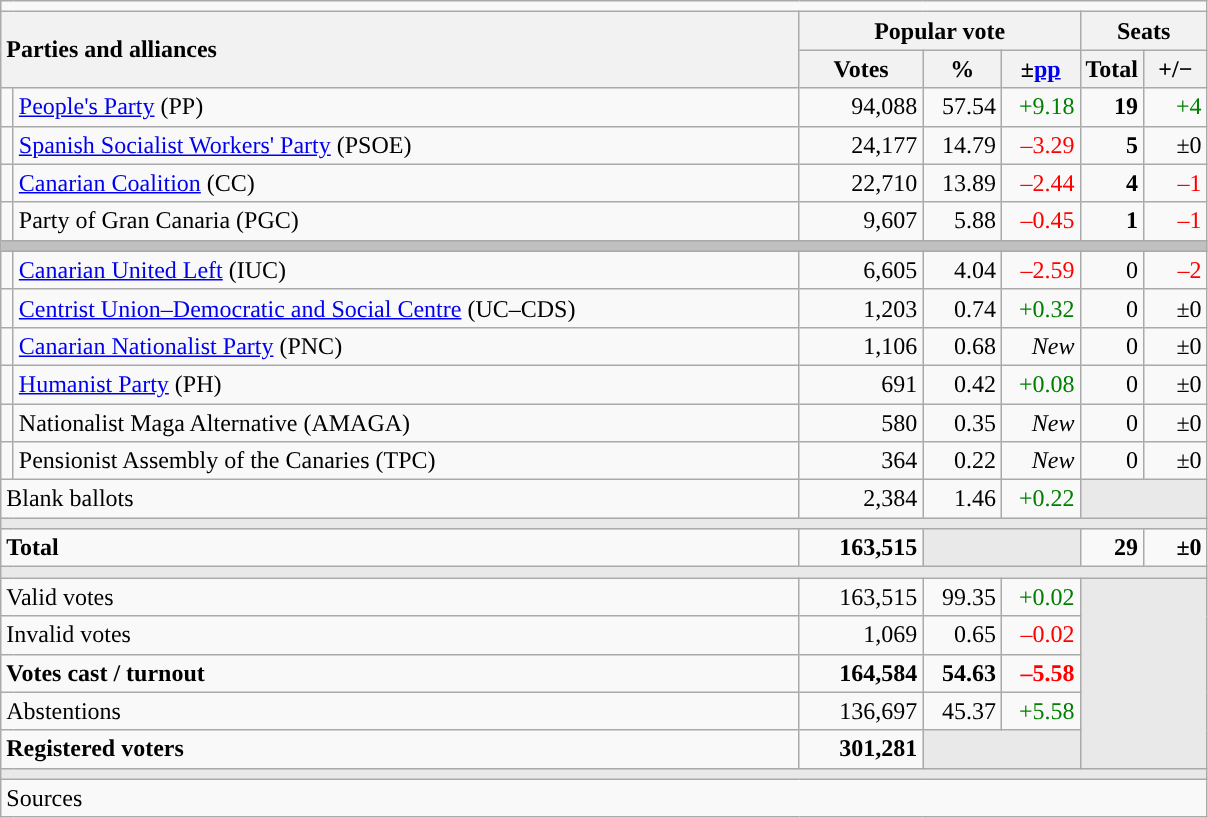<table class="wikitable" style="text-align:right;">
<tr>
<td colspan="7"></td>
</tr>
<tr>
<th style="text-align:left;" rowspan="2" colspan="2" width="525">Parties and alliances</th>
<th colspan="3">Popular vote</th>
<th colspan="2">Seats</th>
</tr>
<tr>
<th width="75">Votes</th>
<th width="45">%</th>
<th width="45">±<a href='#'>pp</a></th>
<th width="35">Total</th>
<th width="35">+/−</th>
</tr>
<tr>
<td width="1" style="color:inherit;background:"></td>
<td align="left"><a href='#'>People's Party</a> (PP)</td>
<td>94,088</td>
<td>57.54</td>
<td style="color:green;">+9.18</td>
<td><strong>19</strong></td>
<td style="color:green;">+4</td>
</tr>
<tr>
<td style="color:inherit;background:"></td>
<td align="left"><a href='#'>Spanish Socialist Workers' Party</a> (PSOE)</td>
<td>24,177</td>
<td>14.79</td>
<td style="color:red;">–3.29</td>
<td><strong>5</strong></td>
<td>±0</td>
</tr>
<tr>
<td style="color:inherit;background:"></td>
<td align="left"><a href='#'>Canarian Coalition</a> (CC)</td>
<td>22,710</td>
<td>13.89</td>
<td style="color:red;">–2.44</td>
<td><strong>4</strong></td>
<td style="color:red;">–1</td>
</tr>
<tr>
<td style="color:inherit;background:"></td>
<td align="left">Party of Gran Canaria (PGC)</td>
<td>9,607</td>
<td>5.88</td>
<td style="color:red;">–0.45</td>
<td><strong>1</strong></td>
<td style="color:red;">–1</td>
</tr>
<tr>
<td colspan="7" style="color:inherit;background:#C0C0C0"></td>
</tr>
<tr>
<td style="color:inherit;background:"></td>
<td align="left"><a href='#'>Canarian United Left</a> (IUC)</td>
<td>6,605</td>
<td>4.04</td>
<td style="color:red;">–2.59</td>
<td>0</td>
<td style="color:red;">–2</td>
</tr>
<tr>
<td style="color:inherit;background:"></td>
<td align="left"><a href='#'>Centrist Union–Democratic and Social Centre</a> (UC–CDS)</td>
<td>1,203</td>
<td>0.74</td>
<td style="color:green;">+0.32</td>
<td>0</td>
<td>±0</td>
</tr>
<tr>
<td style="color:inherit;background:"></td>
<td align="left"><a href='#'>Canarian Nationalist Party</a> (PNC)</td>
<td>1,106</td>
<td>0.68</td>
<td><em>New</em></td>
<td>0</td>
<td>±0</td>
</tr>
<tr>
<td style="color:inherit;background:"></td>
<td align="left"><a href='#'>Humanist Party</a> (PH)</td>
<td>691</td>
<td>0.42</td>
<td style="color:green;">+0.08</td>
<td>0</td>
<td>±0</td>
</tr>
<tr>
<td style="color:inherit;background:"></td>
<td align="left">Nationalist Maga Alternative (AMAGA)</td>
<td>580</td>
<td>0.35</td>
<td><em>New</em></td>
<td>0</td>
<td>±0</td>
</tr>
<tr>
<td style="color:inherit;background:"></td>
<td align="left">Pensionist Assembly of the Canaries (TPC)</td>
<td>364</td>
<td>0.22</td>
<td><em>New</em></td>
<td>0</td>
<td>±0</td>
</tr>
<tr>
<td align="left" colspan="2">Blank ballots</td>
<td>2,384</td>
<td>1.46</td>
<td style="color:green;">+0.22</td>
<td style="color:inherit;background:#E9E9E9" colspan="2"></td>
</tr>
<tr>
<td colspan="7" style="color:inherit;background:#E9E9E9"></td>
</tr>
<tr style="font-weight:bold;">
<td align="left" colspan="2">Total</td>
<td>163,515</td>
<td bgcolor="#E9E9E9" colspan="2"></td>
<td>29</td>
<td>±0</td>
</tr>
<tr>
<td colspan="7" style="color:inherit;background:#E9E9E9"></td>
</tr>
<tr>
<td align="left" colspan="2">Valid votes</td>
<td>163,515</td>
<td>99.35</td>
<td style="color:green;">+0.02</td>
<td bgcolor="#E9E9E9" colspan="2" rowspan="5"></td>
</tr>
<tr>
<td align="left" colspan="2">Invalid votes</td>
<td>1,069</td>
<td>0.65</td>
<td style="color:red;">–0.02</td>
</tr>
<tr style="font-weight:bold;">
<td align="left" colspan="2">Votes cast / turnout</td>
<td>164,584</td>
<td>54.63</td>
<td style="color:red;">–5.58</td>
</tr>
<tr>
<td align="left" colspan="2">Abstentions</td>
<td>136,697</td>
<td>45.37</td>
<td style="color:green;">+5.58</td>
</tr>
<tr style="font-weight:bold;">
<td align="left" colspan="2">Registered voters</td>
<td>301,281</td>
<td bgcolor="#E9E9E9" colspan="2"></td>
</tr>
<tr>
<td colspan="7" style="color:inherit;background:#E9E9E9"></td>
</tr>
<tr>
<td align="left" colspan="7">Sources</td>
</tr>
</table>
